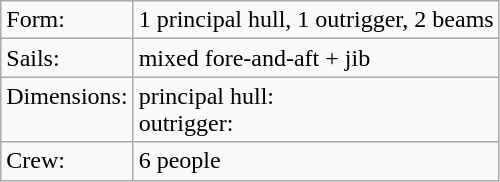<table class="wikitable">
<tr>
<td>Form:</td>
<td>1 principal hull, 1 outrigger, 2 beams</td>
</tr>
<tr>
<td>Sails:</td>
<td>mixed fore-and-aft + jib</td>
</tr>
<tr>
<td valign="top">Dimensions:</td>
<td>principal hull: <br>outrigger: </td>
</tr>
<tr>
<td>Crew:</td>
<td>6 people</td>
</tr>
</table>
